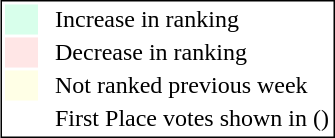<table style="border:1px solid black; float:right;">
<tr>
<td style="background:#D8FFEB; width:20px;"></td>
<td> </td>
<td>Increase in ranking</td>
</tr>
<tr>
<td style="background:#FFE6E6; width:20px;"></td>
<td> </td>
<td>Decrease in ranking</td>
</tr>
<tr>
<td style="background:#FFFFE6; width:20px;"></td>
<td> </td>
<td>Not ranked previous week</td>
</tr>
<tr>
<td> </td>
<td> </td>
<td>First Place votes shown in ()</td>
</tr>
</table>
